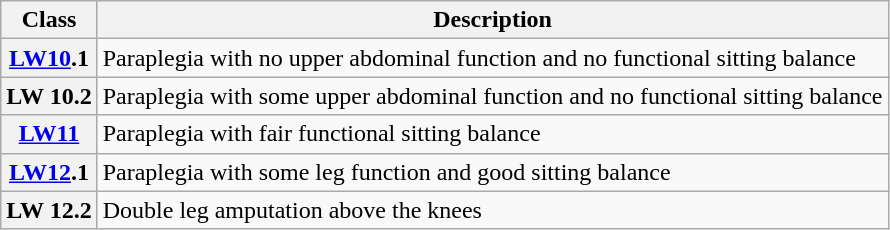<table class="wikitable">
<tr>
<th>Class</th>
<th>Description</th>
</tr>
<tr>
<th><a href='#'>LW10</a>.1</th>
<td>Paraplegia with no upper abdominal function and no functional sitting balance</td>
</tr>
<tr>
<th>LW 10.2</th>
<td>Paraplegia with some upper abdominal function and no functional sitting balance</td>
</tr>
<tr>
<th><a href='#'>LW11</a></th>
<td>Paraplegia with fair functional sitting balance</td>
</tr>
<tr>
<th><a href='#'>LW12</a>.1</th>
<td>Paraplegia with some leg function and good sitting balance</td>
</tr>
<tr>
<th>LW 12.2</th>
<td>Double leg amputation above the knees</td>
</tr>
</table>
